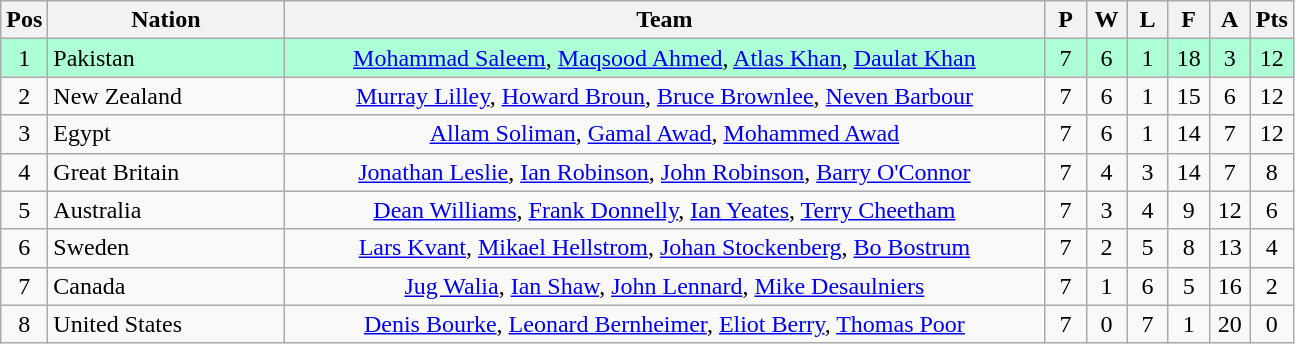<table class="wikitable" style="font-size: 100%">
<tr>
<th width=20>Pos</th>
<th width=150>Nation</th>
<th width=500>Team</th>
<th width=20>P</th>
<th width=20>W</th>
<th width=20>L</th>
<th width=20>F</th>
<th width=20>A</th>
<th width=20>Pts</th>
</tr>
<tr align=center style="background: #ADFFD6;">
<td>1</td>
<td align="left"> Pakistan</td>
<td><a href='#'>Mohammad Saleem</a>, <a href='#'>Maqsood Ahmed</a>, <a href='#'>Atlas Khan</a>, <a href='#'>Daulat Khan</a></td>
<td>7</td>
<td>6</td>
<td>1</td>
<td>18</td>
<td>3</td>
<td>12</td>
</tr>
<tr align=center>
<td>2</td>
<td align="left"> New Zealand</td>
<td><a href='#'>Murray Lilley</a>, <a href='#'>Howard Broun</a>, <a href='#'>Bruce Brownlee</a>, <a href='#'>Neven Barbour</a></td>
<td>7</td>
<td>6</td>
<td>1</td>
<td>15</td>
<td>6</td>
<td>12</td>
</tr>
<tr align=center>
<td>3</td>
<td align="left"> Egypt</td>
<td><a href='#'>Allam Soliman</a>, <a href='#'>Gamal Awad</a>, <a href='#'>Mohammed Awad</a></td>
<td>7</td>
<td>6</td>
<td>1</td>
<td>14</td>
<td>7</td>
<td>12</td>
</tr>
<tr align=center>
<td>4</td>
<td align="left"> Great Britain</td>
<td><a href='#'>Jonathan Leslie</a>, <a href='#'>Ian Robinson</a>, <a href='#'>John Robinson</a>, <a href='#'>Barry O'Connor</a></td>
<td>7</td>
<td>4</td>
<td>3</td>
<td>14</td>
<td>7</td>
<td>8</td>
</tr>
<tr align=center>
<td>5</td>
<td align="left"> Australia</td>
<td><a href='#'>Dean Williams</a>, <a href='#'>Frank Donnelly</a>, <a href='#'>Ian Yeates</a>, <a href='#'>Terry Cheetham</a></td>
<td>7</td>
<td>3</td>
<td>4</td>
<td>9</td>
<td>12</td>
<td>6</td>
</tr>
<tr align=center>
<td>6</td>
<td align="left"> Sweden</td>
<td><a href='#'>Lars Kvant</a>, <a href='#'>Mikael Hellstrom</a>, <a href='#'>Johan Stockenberg</a>, <a href='#'>Bo Bostrum</a></td>
<td>7</td>
<td>2</td>
<td>5</td>
<td>8</td>
<td>13</td>
<td>4</td>
</tr>
<tr align=center>
<td>7</td>
<td align="left"> Canada</td>
<td><a href='#'>Jug Walia</a>, <a href='#'>Ian Shaw</a>, <a href='#'>John Lennard</a>, <a href='#'>Mike Desaulniers</a></td>
<td>7</td>
<td>1</td>
<td>6</td>
<td>5</td>
<td>16</td>
<td>2</td>
</tr>
<tr align=center>
<td>8</td>
<td align="left"> United States</td>
<td><a href='#'>Denis Bourke</a>, <a href='#'>Leonard Bernheimer</a>, <a href='#'>Eliot Berry</a>, <a href='#'>Thomas Poor</a></td>
<td>7</td>
<td>0</td>
<td>7</td>
<td>1</td>
<td>20</td>
<td>0</td>
</tr>
</table>
